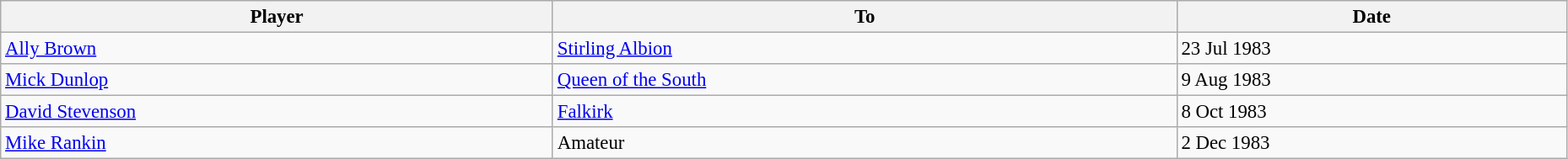<table class="wikitable" style="text-align:center; font-size:95%;width:98%; text-align:left">
<tr>
<th>Player</th>
<th>To</th>
<th>Date</th>
</tr>
<tr>
<td> <a href='#'>Ally Brown</a></td>
<td> <a href='#'>Stirling Albion</a></td>
<td>23 Jul 1983</td>
</tr>
<tr>
<td> <a href='#'>Mick Dunlop</a></td>
<td> <a href='#'>Queen of the South</a></td>
<td>9 Aug 1983</td>
</tr>
<tr>
<td> <a href='#'>David Stevenson</a></td>
<td> <a href='#'>Falkirk</a></td>
<td>8 Oct 1983</td>
</tr>
<tr>
<td> <a href='#'>Mike Rankin</a></td>
<td> Amateur</td>
<td>2 Dec 1983</td>
</tr>
</table>
